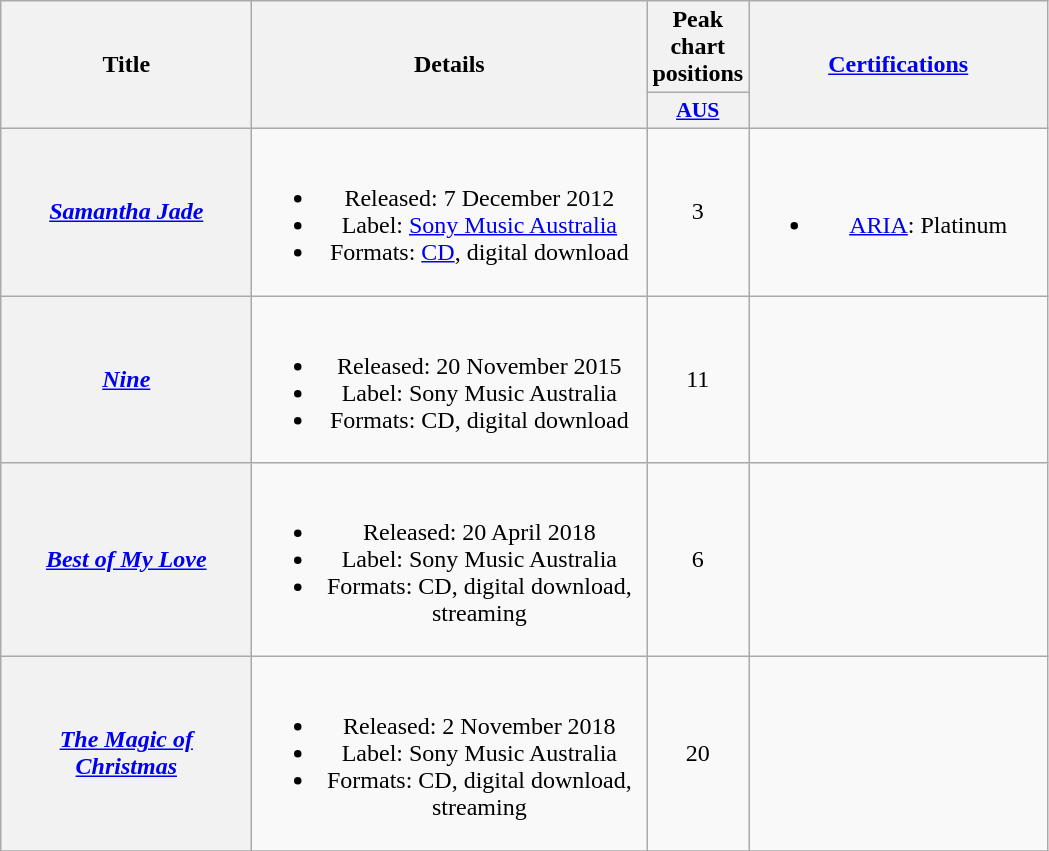<table class="wikitable plainrowheaders" style="text-align:center;">
<tr>
<th scope="col" rowspan="2" style="width:10em;">Title</th>
<th scope="col" rowspan="2" style="width:16em;">Details</th>
<th scope="col" colspan="1">Peak chart positions</th>
<th scope="col" rowspan="2" style="width:12em;"><a href='#'>Certifications</a></th>
</tr>
<tr>
<th scope="col" style="width:2.5em;font-size:90%;"><a href='#'>AUS</a><br></th>
</tr>
<tr>
<th scope="row"><em><a href='#'>Samantha Jade</a></em></th>
<td><br><ul><li>Released: 7 December 2012</li><li>Label: <a href='#'>Sony Music Australia</a></li><li>Formats: <a href='#'>CD</a>, digital download</li></ul></td>
<td>3</td>
<td><br><ul><li><a href='#'>ARIA</a>: Platinum</li></ul></td>
</tr>
<tr>
<th scope="row"><em><a href='#'>Nine</a></em></th>
<td><br><ul><li>Released: 20 November 2015</li><li>Label: Sony Music Australia</li><li>Formats: CD, digital download</li></ul></td>
<td>11</td>
<td></td>
</tr>
<tr>
<th scope="row"><em><a href='#'>Best of My Love</a></em></th>
<td><br><ul><li>Released: 20 April 2018</li><li>Label: Sony Music Australia</li><li>Formats: CD, digital download, streaming</li></ul></td>
<td>6</td>
<td></td>
</tr>
<tr>
<th scope="row"><em><a href='#'>The Magic of Christmas</a></em></th>
<td><br><ul><li>Released: 2 November 2018</li><li>Label: Sony Music Australia</li><li>Formats: CD, digital download, streaming</li></ul></td>
<td>20</td>
<td></td>
</tr>
<tr>
</tr>
</table>
